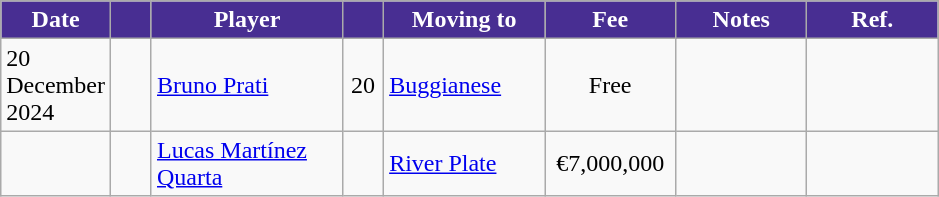<table class="wikitable">
<tr>
<th style="width:20px; background:#482E92; color:#FFFFFF;">Date</th>
<th style="width:20px; background:#482E92; color:#FFFFFF;"></th>
<th style="width:120px; background:#482E92; color:#FFFFFF;">Player</th>
<th style="width:20px; background:#482E92; color:#FFFFFF;"></th>
<th style="width:100px; background:#482E92; color:#FFFFFF;">Moving to</th>
<th style="width:80px; background:#482E92; color:#FFFFFF;" class="unsortable">Fee</th>
<th ! style="width:80px; background:#482E92; color:#FFFFFF;" class="unsortable">Notes</th>
<th style="width:80px; background:#482E92; color:#FFFFFF;" class="unsortable">Ref.</th>
</tr>
<tr>
<td>20 December 2024</td>
<td align="center"></td>
<td> <a href='#'>Bruno Prati</a></td>
<td align="center">20</td>
<td> <a href='#'>Buggianese</a></td>
<td align="center">Free</td>
<td></td>
<td align="center"></td>
</tr>
<tr>
<td></td>
<td align="center"></td>
<td> <a href='#'>Lucas Martínez Quarta</a></td>
<td align="center"></td>
<td> <a href='#'>River Plate</a></td>
<td align="center">€7,000,000</td>
<td></td>
<td align="center"></td>
</tr>
</table>
